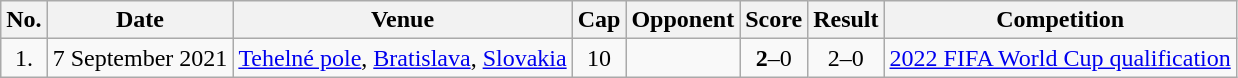<table class="wikitable" style="font-size:100%;">
<tr>
<th>No.</th>
<th>Date</th>
<th>Venue</th>
<th>Cap</th>
<th>Opponent</th>
<th>Score</th>
<th>Result</th>
<th>Competition</th>
</tr>
<tr>
<td align=center>1.</td>
<td>7 September 2021</td>
<td><a href='#'>Tehelné pole</a>, <a href='#'>Bratislava</a>, <a href='#'>Slovakia</a></td>
<td align=center>10</td>
<td></td>
<td align=center><strong>2</strong>–0</td>
<td align=center>2–0</td>
<td><a href='#'>2022 FIFA World Cup qualification</a></td>
</tr>
</table>
